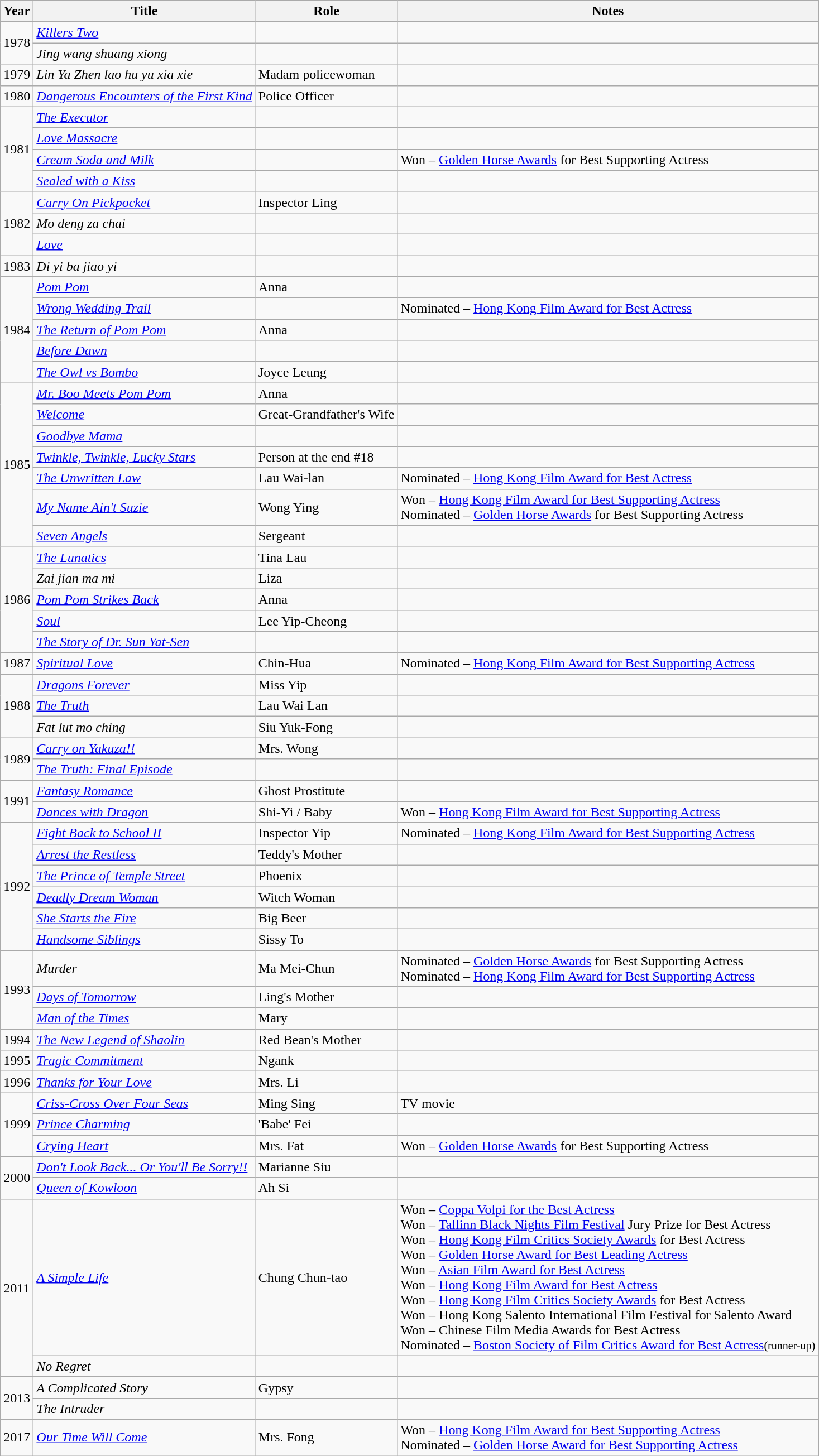<table class="wikitable sortable">
<tr>
<th>Year</th>
<th>Title</th>
<th>Role</th>
<th class="unsortable">Notes</th>
</tr>
<tr>
<td rowspan="2">1978</td>
<td><em><a href='#'>Killers Two</a></em></td>
<td></td>
<td></td>
</tr>
<tr>
<td><em>Jing wang shuang xiong</em></td>
<td></td>
<td></td>
</tr>
<tr>
<td>1979</td>
<td><em>Lin Ya Zhen lao hu yu xia xie</em></td>
<td>Madam policewoman</td>
<td></td>
</tr>
<tr>
<td>1980</td>
<td><em><a href='#'>Dangerous Encounters of the First Kind</a></em></td>
<td>Police Officer</td>
<td></td>
</tr>
<tr>
<td rowspan="4">1981</td>
<td><em><a href='#'>The Executor</a></em></td>
<td></td>
<td></td>
</tr>
<tr>
<td><em><a href='#'>Love Massacre</a></em></td>
<td></td>
<td></td>
</tr>
<tr>
<td><em><a href='#'>Cream Soda and Milk</a></em></td>
<td></td>
<td>Won – <a href='#'>Golden Horse Awards</a> for Best Supporting Actress</td>
</tr>
<tr>
<td><em><a href='#'>Sealed with a Kiss</a></em></td>
<td></td>
<td></td>
</tr>
<tr>
<td rowspan="3">1982</td>
<td><em><a href='#'>Carry On Pickpocket</a></em></td>
<td>Inspector Ling</td>
<td></td>
</tr>
<tr>
<td><em>Mo deng za chai</em></td>
<td></td>
<td></td>
</tr>
<tr>
<td><em><a href='#'>Love</a></em></td>
<td></td>
<td></td>
</tr>
<tr>
<td>1983</td>
<td><em>Di yi ba jiao yi</em></td>
<td></td>
<td></td>
</tr>
<tr>
<td rowspan="5">1984</td>
<td><em><a href='#'>Pom Pom</a></em></td>
<td>Anna</td>
<td></td>
</tr>
<tr>
<td><em><a href='#'>Wrong Wedding Trail</a></em></td>
<td></td>
<td>Nominated – <a href='#'>Hong Kong Film Award for Best Actress</a></td>
</tr>
<tr>
<td><em><a href='#'>The Return of Pom Pom</a></em></td>
<td>Anna</td>
<td></td>
</tr>
<tr>
<td><em><a href='#'>Before Dawn</a></em></td>
<td></td>
<td></td>
</tr>
<tr>
<td><em><a href='#'>The Owl vs Bombo</a></em></td>
<td>Joyce Leung</td>
<td></td>
</tr>
<tr>
<td rowspan="7">1985</td>
<td><em><a href='#'>Mr. Boo Meets Pom Pom</a></em></td>
<td>Anna</td>
<td></td>
</tr>
<tr>
<td><em><a href='#'>Welcome</a></em></td>
<td>Great-Grandfather's Wife</td>
<td></td>
</tr>
<tr>
<td><em><a href='#'>Goodbye Mama</a></em></td>
<td></td>
<td></td>
</tr>
<tr>
<td><em><a href='#'>Twinkle, Twinkle, Lucky Stars</a></em></td>
<td>Person at the end #18</td>
<td></td>
</tr>
<tr>
<td><em><a href='#'>The Unwritten Law</a></em></td>
<td>Lau Wai-lan</td>
<td>Nominated – <a href='#'>Hong Kong Film Award for Best Actress</a></td>
</tr>
<tr>
<td><em><a href='#'>My Name Ain't Suzie</a></em></td>
<td>Wong Ying</td>
<td>Won – <a href='#'>Hong Kong Film Award for Best Supporting Actress</a><br>Nominated – <a href='#'>Golden Horse Awards</a> for Best Supporting Actress</td>
</tr>
<tr>
<td><em><a href='#'>Seven Angels</a></em></td>
<td>Sergeant</td>
<td></td>
</tr>
<tr>
<td rowspan="5">1986</td>
<td><em><a href='#'>The Lunatics</a></em></td>
<td>Tina Lau</td>
<td></td>
</tr>
<tr>
<td><em>Zai jian ma mi</em></td>
<td>Liza</td>
<td></td>
</tr>
<tr>
<td><em><a href='#'>Pom Pom Strikes Back</a></em></td>
<td>Anna</td>
<td></td>
</tr>
<tr>
<td><em><a href='#'>Soul</a></em></td>
<td>Lee Yip-Cheong</td>
<td></td>
</tr>
<tr>
<td><em><a href='#'>The Story of Dr. Sun Yat-Sen</a></em></td>
<td></td>
<td></td>
</tr>
<tr>
<td>1987</td>
<td><em><a href='#'>Spiritual Love</a></em></td>
<td>Chin-Hua</td>
<td>Nominated – <a href='#'>Hong Kong Film Award for Best Supporting Actress</a></td>
</tr>
<tr>
<td rowspan="3">1988</td>
<td><em><a href='#'>Dragons Forever</a></em></td>
<td>Miss Yip</td>
<td></td>
</tr>
<tr>
<td><em><a href='#'>The Truth</a></em></td>
<td>Lau Wai Lan</td>
<td></td>
</tr>
<tr>
<td><em>Fat lut mo ching</em></td>
<td>Siu Yuk-Fong</td>
<td></td>
</tr>
<tr>
<td rowspan="2">1989</td>
<td><em><a href='#'>Carry on Yakuza!!</a></em></td>
<td>Mrs. Wong</td>
<td></td>
</tr>
<tr>
<td><em><a href='#'>The Truth: Final Episode</a></em></td>
<td></td>
<td></td>
</tr>
<tr>
<td rowspan="2">1991</td>
<td><em><a href='#'>Fantasy Romance</a></em></td>
<td>Ghost Prostitute</td>
<td></td>
</tr>
<tr>
<td><em><a href='#'>Dances with Dragon</a></em></td>
<td>Shi-Yi / Baby</td>
<td>Won – <a href='#'>Hong Kong Film Award for Best Supporting Actress</a></td>
</tr>
<tr>
<td rowspan="6">1992</td>
<td><em><a href='#'>Fight Back to School II</a></em></td>
<td>Inspector Yip</td>
<td>Nominated – <a href='#'>Hong Kong Film Award for Best Supporting Actress</a></td>
</tr>
<tr>
<td><em><a href='#'>Arrest the Restless</a></em></td>
<td>Teddy's Mother</td>
<td></td>
</tr>
<tr>
<td><em><a href='#'>The Prince of Temple Street</a></em></td>
<td>Phoenix</td>
<td></td>
</tr>
<tr>
<td><em><a href='#'>Deadly Dream Woman</a></em></td>
<td>Witch Woman</td>
<td></td>
</tr>
<tr>
<td><em><a href='#'>She Starts the Fire</a></em></td>
<td>Big Beer</td>
<td></td>
</tr>
<tr>
<td><em><a href='#'>Handsome Siblings</a></em></td>
<td>Sissy To</td>
<td></td>
</tr>
<tr>
<td rowspan="3">1993</td>
<td><em>Murder</em></td>
<td>Ma Mei-Chun</td>
<td>Nominated – <a href='#'>Golden Horse Awards</a> for Best Supporting Actress<br>Nominated – <a href='#'>Hong Kong Film Award for Best Supporting Actress</a></td>
</tr>
<tr>
<td><em><a href='#'>Days of Tomorrow</a></em></td>
<td>Ling's Mother</td>
<td></td>
</tr>
<tr>
<td><em><a href='#'>Man of the Times</a></em></td>
<td>Mary</td>
<td></td>
</tr>
<tr>
<td>1994</td>
<td><em><a href='#'>The New Legend of Shaolin</a></em></td>
<td>Red Bean's Mother</td>
<td></td>
</tr>
<tr>
<td>1995</td>
<td><em><a href='#'>Tragic Commitment</a></em></td>
<td>Ngank</td>
<td></td>
</tr>
<tr>
<td>1996</td>
<td><em><a href='#'>Thanks for Your Love</a></em></td>
<td>Mrs. Li</td>
<td></td>
</tr>
<tr>
<td rowspan="3">1999</td>
<td><em><a href='#'>Criss-Cross Over Four Seas</a></em></td>
<td>Ming Sing</td>
<td>TV movie</td>
</tr>
<tr>
<td><em><a href='#'>Prince Charming</a></em></td>
<td>'Babe' Fei</td>
<td></td>
</tr>
<tr>
<td><em><a href='#'>Crying Heart</a></em></td>
<td>Mrs. Fat</td>
<td>Won – <a href='#'>Golden Horse Awards</a> for Best Supporting Actress</td>
</tr>
<tr>
<td rowspan="2">2000</td>
<td><em><a href='#'>Don't Look Back... Or You'll Be Sorry!!</a></em></td>
<td>Marianne Siu</td>
<td></td>
</tr>
<tr>
<td><em><a href='#'>Queen of Kowloon</a></em></td>
<td>Ah Si</td>
<td></td>
</tr>
<tr>
<td rowspan="2">2011</td>
<td><em><a href='#'>A Simple Life</a></em></td>
<td>Chung Chun-tao</td>
<td>Won – <a href='#'>Coppa Volpi for the Best Actress</a><br>Won – <a href='#'>Tallinn Black Nights Film Festival</a> Jury Prize for Best Actress<br>Won – <a href='#'>Hong Kong Film Critics Society Awards</a> for Best Actress<br>Won – <a href='#'>Golden Horse Award for Best Leading Actress</a> <br>Won – <a href='#'>Asian Film Award for Best Actress</a><br>Won – <a href='#'>Hong Kong Film Award for Best Actress</a><br>Won – <a href='#'>Hong Kong Film Critics Society Awards</a> for Best Actress<br>Won – Hong Kong Salento International Film Festival for Salento Award<br>Won – Chinese Film Media Awards for Best Actress<br>Nominated – <a href='#'>Boston Society of Film Critics Award for Best Actress</a><small>(runner-up)</small></td>
</tr>
<tr>
<td><em>No Regret</em></td>
<td></td>
<td></td>
</tr>
<tr>
<td rowspan="2">2013</td>
<td><em>A Complicated Story</em></td>
<td>Gypsy</td>
<td></td>
</tr>
<tr>
<td><em>The Intruder</em></td>
<td></td>
<td></td>
</tr>
<tr>
<td>2017</td>
<td><em><a href='#'>Our Time Will Come</a></em></td>
<td>Mrs. Fong</td>
<td>Won – <a href='#'>Hong Kong Film Award for Best Supporting Actress</a><br>Nominated – <a href='#'>Golden Horse Award for Best Supporting Actress</a></td>
</tr>
</table>
